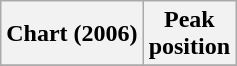<table class="wikitable">
<tr>
<th>Chart (2006)</th>
<th>Peak<br>position</th>
</tr>
<tr>
</tr>
</table>
